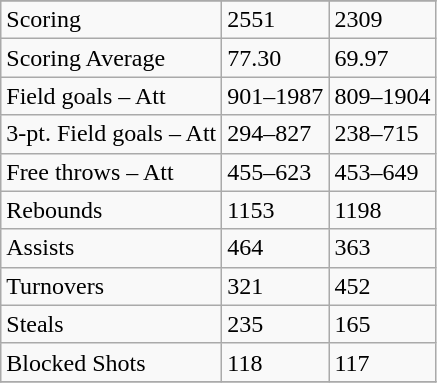<table class="wikitable">
<tr>
</tr>
<tr>
<td>Scoring</td>
<td>2551</td>
<td>2309</td>
</tr>
<tr>
<td>Scoring Average</td>
<td>77.30</td>
<td>69.97</td>
</tr>
<tr>
<td>Field goals – Att</td>
<td>901–1987</td>
<td>809–1904</td>
</tr>
<tr>
<td>3-pt. Field goals – Att</td>
<td>294–827</td>
<td>238–715</td>
</tr>
<tr>
<td>Free throws – Att</td>
<td>455–623</td>
<td>453–649</td>
</tr>
<tr>
<td>Rebounds</td>
<td>1153</td>
<td>1198</td>
</tr>
<tr>
<td>Assists</td>
<td>464</td>
<td>363</td>
</tr>
<tr>
<td>Turnovers</td>
<td>321</td>
<td>452</td>
</tr>
<tr>
<td>Steals</td>
<td>235</td>
<td>165</td>
</tr>
<tr>
<td>Blocked Shots</td>
<td>118</td>
<td>117</td>
</tr>
<tr>
</tr>
</table>
